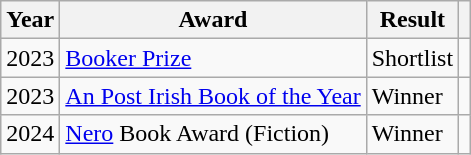<table class="wikitable">
<tr>
<th>Year</th>
<th>Award</th>
<th>Result</th>
<th></th>
</tr>
<tr>
<td>2023</td>
<td><a href='#'>Booker Prize</a></td>
<td>Shortlist</td>
<td></td>
</tr>
<tr>
<td>2023</td>
<td><a href='#'>An Post Irish Book of the Year</a></td>
<td>Winner</td>
<td></td>
</tr>
<tr>
<td>2024</td>
<td><a href='#'>Nero</a> Book Award (Fiction)</td>
<td>Winner</td>
<td></td>
</tr>
</table>
